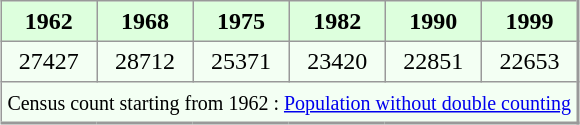<table align="center" rules="all" cellspacing="0" cellpadding="4" style="border: 1px solid #999; border-right: 2px solid #999; border-bottom:2px solid #999; background: #f3fff3">
<tr style="background: #ddffdd">
<th>1962</th>
<th>1968</th>
<th>1975</th>
<th>1982</th>
<th>1990</th>
<th>1999</th>
</tr>
<tr>
<td align=center>27427</td>
<td align=center>28712</td>
<td align=center>25371</td>
<td align=center>23420</td>
<td align=center>22851</td>
<td align=center>22653</td>
</tr>
<tr>
<td colspan=6 align=center><small>Census count starting from 1962 : <a href='#'>Population without double counting</a></small></td>
</tr>
</table>
